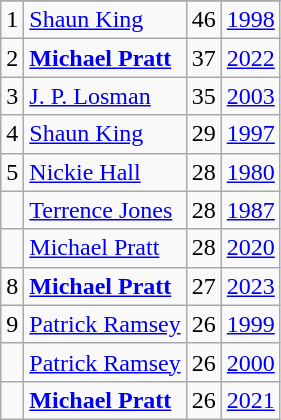<table class="wikitable">
<tr>
</tr>
<tr>
<td>1</td>
<td><a href='#'>Shaun King</a></td>
<td><abbr>46</abbr></td>
<td><a href='#'>1998</a></td>
</tr>
<tr>
<td>2</td>
<td><strong><a href='#'>Michael Pratt</a></strong></td>
<td><abbr>37</abbr></td>
<td><a href='#'>2022</a></td>
</tr>
<tr>
<td>3</td>
<td><a href='#'>J. P. Losman</a></td>
<td><abbr>35</abbr></td>
<td><a href='#'>2003</a></td>
</tr>
<tr>
<td>4</td>
<td><a href='#'>Shaun King</a></td>
<td><abbr>29</abbr></td>
<td><a href='#'>1997</a></td>
</tr>
<tr>
<td>5</td>
<td><a href='#'>Nickie Hall</a></td>
<td><abbr>28</abbr></td>
<td><a href='#'>1980</a></td>
</tr>
<tr>
<td></td>
<td><a href='#'>Terrence Jones</a></td>
<td><abbr>28</abbr></td>
<td><a href='#'>1987</a></td>
</tr>
<tr>
<td></td>
<td><a href='#'>Michael Pratt</a></td>
<td><abbr>28</abbr></td>
<td><a href='#'>2020</a></td>
</tr>
<tr>
<td>8</td>
<td><strong><a href='#'>Michael Pratt</a></strong></td>
<td><abbr>27</abbr></td>
<td><a href='#'>2023</a></td>
</tr>
<tr>
<td>9</td>
<td><a href='#'>Patrick Ramsey</a></td>
<td><abbr>26</abbr></td>
<td><a href='#'>1999</a></td>
</tr>
<tr>
<td></td>
<td><a href='#'>Patrick Ramsey</a></td>
<td><abbr>26</abbr></td>
<td><a href='#'>2000</a></td>
</tr>
<tr>
<td></td>
<td><strong><a href='#'>Michael Pratt</a></strong></td>
<td><abbr>26</abbr></td>
<td><a href='#'>2021</a></td>
</tr>
</table>
